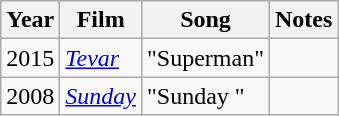<table class="wikitable">
<tr>
<th>Year</th>
<th>Film</th>
<th>Song</th>
<th>Notes</th>
</tr>
<tr>
<td>2015</td>
<td><em><a href='#'>Tevar</a></em></td>
<td>"Superman"</td>
<td></td>
</tr>
<tr>
<td>2008</td>
<td><em><a href='#'>Sunday</a></em></td>
<td>"Sunday "</td>
<td></td>
</tr>
</table>
